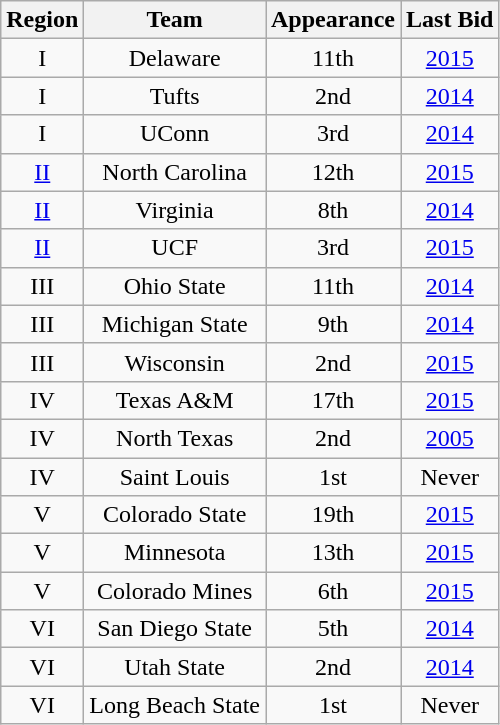<table class="wikitable sortable" style="text-align:center">
<tr>
<th>Region</th>
<th>Team</th>
<th>Appearance</th>
<th>Last Bid</th>
</tr>
<tr>
<td>I</td>
<td>Delaware</td>
<td>11th</td>
<td><a href='#'>2015</a></td>
</tr>
<tr>
<td>I</td>
<td>Tufts</td>
<td>2nd</td>
<td><a href='#'>2014</a></td>
</tr>
<tr>
<td>I</td>
<td>UConn</td>
<td>3rd</td>
<td><a href='#'>2014</a></td>
</tr>
<tr>
<td><a href='#'>II</a></td>
<td>North Carolina</td>
<td>12th</td>
<td><a href='#'>2015</a></td>
</tr>
<tr>
<td><a href='#'>II</a></td>
<td>Virginia</td>
<td>8th</td>
<td><a href='#'>2014</a></td>
</tr>
<tr>
<td><a href='#'>II</a></td>
<td>UCF</td>
<td>3rd</td>
<td><a href='#'>2015</a></td>
</tr>
<tr>
<td>III</td>
<td>Ohio State</td>
<td>11th</td>
<td><a href='#'>2014</a></td>
</tr>
<tr>
<td>III</td>
<td>Michigan State</td>
<td>9th</td>
<td><a href='#'>2014</a></td>
</tr>
<tr>
<td>III</td>
<td>Wisconsin</td>
<td>2nd</td>
<td><a href='#'>2015</a></td>
</tr>
<tr>
<td>IV</td>
<td>Texas A&M</td>
<td>17th</td>
<td><a href='#'>2015</a></td>
</tr>
<tr>
<td>IV</td>
<td>North Texas</td>
<td>2nd</td>
<td><a href='#'>2005</a></td>
</tr>
<tr>
<td>IV</td>
<td>Saint Louis</td>
<td>1st</td>
<td>Never</td>
</tr>
<tr>
<td>V</td>
<td>Colorado State</td>
<td>19th</td>
<td><a href='#'>2015</a></td>
</tr>
<tr>
<td>V</td>
<td>Minnesota</td>
<td>13th</td>
<td><a href='#'>2015</a></td>
</tr>
<tr>
<td>V</td>
<td>Colorado Mines</td>
<td>6th</td>
<td><a href='#'>2015</a></td>
</tr>
<tr>
<td>VI</td>
<td>San Diego State</td>
<td>5th</td>
<td><a href='#'>2014</a></td>
</tr>
<tr>
<td>VI</td>
<td>Utah State</td>
<td>2nd</td>
<td><a href='#'>2014</a></td>
</tr>
<tr>
<td>VI</td>
<td>Long Beach State</td>
<td>1st</td>
<td>Never</td>
</tr>
</table>
